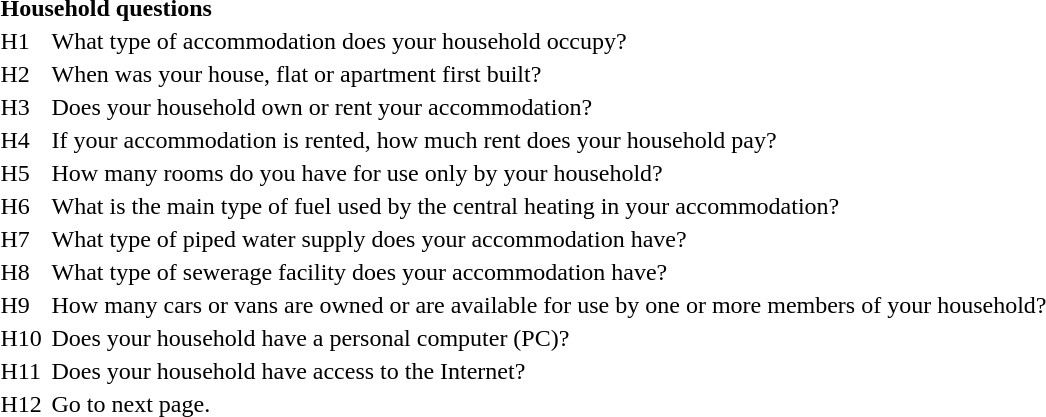<table>
<tr>
<td colspan="2"><strong>Household questions</strong></td>
</tr>
<tr>
<td width="30">H1</td>
<td>What type of accommodation does your household occupy?</td>
</tr>
<tr>
<td>H2</td>
<td>When was your house, flat or apartment first built?</td>
</tr>
<tr>
<td>H3</td>
<td>Does your household own or rent your accommodation?</td>
</tr>
<tr>
<td>H4</td>
<td>If your accommodation is rented, how much rent does your household pay?</td>
</tr>
<tr>
<td>H5</td>
<td>How many rooms do you have for use only by your household?</td>
</tr>
<tr>
<td>H6</td>
<td>What is the main type of fuel used by the central heating in your accommodation?</td>
</tr>
<tr>
<td>H7</td>
<td>What type of piped water supply does your accommodation have?</td>
</tr>
<tr>
<td>H8</td>
<td>What type of sewerage facility does your accommodation have?</td>
</tr>
<tr>
<td>H9</td>
<td>How many cars or vans are owned or are available for use by one or more members of your household?</td>
</tr>
<tr>
<td>H10</td>
<td>Does your household have a personal computer (PC)?</td>
</tr>
<tr>
<td>H11</td>
<td>Does your household have access to the Internet?</td>
</tr>
<tr>
<td>H12</td>
<td>Go to next page.</td>
</tr>
</table>
